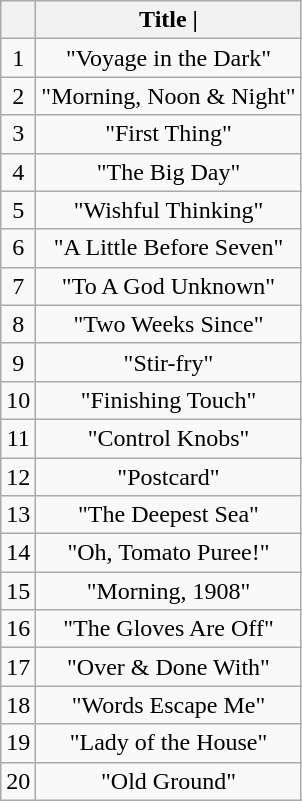<table class="wikitable sortable" style="text-align:center">
<tr>
<th scope="col"></th>
<th scope="col">Title |</th>
</tr>
<tr>
<td>1</td>
<td>"Voyage in the Dark"</td>
</tr>
<tr>
<td>2</td>
<td>"Morning, Noon & Night"</td>
</tr>
<tr>
<td>3</td>
<td>"First Thing"</td>
</tr>
<tr>
<td>4</td>
<td>"The Big Day"</td>
</tr>
<tr>
<td>5</td>
<td>"Wishful Thinking"</td>
</tr>
<tr>
<td>6</td>
<td>"A Little Before Seven"</td>
</tr>
<tr>
<td>7</td>
<td>"To A God Unknown"</td>
</tr>
<tr>
<td>8</td>
<td>"Two Weeks Since"</td>
</tr>
<tr>
<td>9</td>
<td>"Stir-fry"</td>
</tr>
<tr>
<td>10</td>
<td>"Finishing Touch"</td>
</tr>
<tr>
<td>11</td>
<td>"Control Knobs"</td>
</tr>
<tr>
<td>12</td>
<td>"Postcard"</td>
</tr>
<tr>
<td>13</td>
<td>"The Deepest Sea"</td>
</tr>
<tr>
<td>14</td>
<td>"Oh, Tomato Puree!"</td>
</tr>
<tr>
<td>15</td>
<td>"Morning, 1908"</td>
</tr>
<tr>
<td>16</td>
<td>"The Gloves Are Off"</td>
</tr>
<tr>
<td>17</td>
<td>"Over & Done With"</td>
</tr>
<tr>
<td>18</td>
<td>"Words Escape Me"</td>
</tr>
<tr>
<td>19</td>
<td>"Lady of the House"</td>
</tr>
<tr>
<td>20</td>
<td>"Old Ground"</td>
</tr>
</table>
